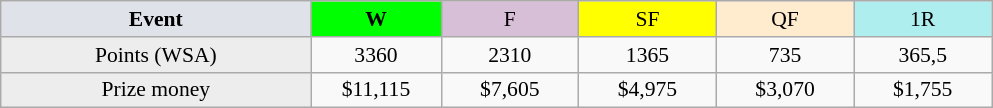<table class=wikitable style=font-size:90%;text-align:center>
<tr>
<td width=200 colspan=1 bgcolor=#dfe2e9><strong>Event</strong></td>
<td width=80 bgcolor=lime><strong>W</strong></td>
<td width=85 bgcolor=#D8BFD8>F</td>
<td width=85 bgcolor=#FFFF00>SF</td>
<td width=85 bgcolor=#ffebcd>QF</td>
<td width=85 bgcolor=#afeeee>1R</td>
</tr>
<tr>
<td bgcolor=#EDEDED>Points (WSA)</td>
<td>3360</td>
<td>2310</td>
<td>1365</td>
<td>735</td>
<td>365,5</td>
</tr>
<tr>
<td bgcolor=#EDEDED>Prize money</td>
<td>$11,115</td>
<td>$7,605</td>
<td>$4,975</td>
<td>$3,070</td>
<td>$1,755</td>
</tr>
</table>
